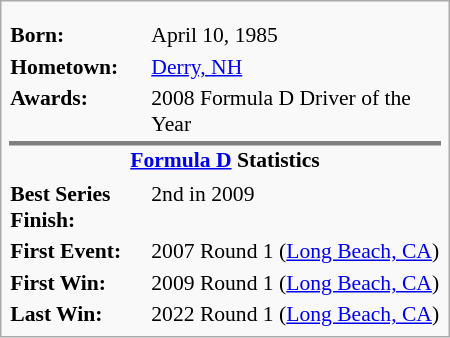<table class="infobox" style="width:300px; font-size:90%;">
<tr>
<td></td>
</tr>
<tr style="vertical-align: top;">
<td colspan="3" style="text-align:center;"></td>
</tr>
<tr style="vertical-align: top;">
<td width=90><strong>Born:</strong></td>
<td colspan=2>April 10, 1985</td>
</tr>
<tr style="vertical-align: top;">
<td><strong>Hometown:</strong></td>
<td colspan=2> <a href='#'>Derry, NH</a></td>
</tr>
<tr style="vertical-align: top;">
<td><strong>Awards:</strong></td>
<td colspan=2>2008 Formula D Driver of the Year</td>
</tr>
<tr>
<td colspan="3"  style="text-align:center; border-top:3px solid gray;"><strong><a href='#'>Formula D</a> Statistics</strong></td>
</tr>
<tr style="vertical-align: top;">
</tr>
<tr style="vertical-align: top;">
<td><strong>Best Series Finish:</strong></td>
<td colspan=2>2nd in 2009</td>
</tr>
<tr style="vertical-align: top;">
<td><strong>First Event:</strong></td>
<td colspan=2>2007 Round 1 (<a href='#'>Long Beach, CA</a>)</td>
</tr>
<tr style="vertical-align: top;">
<td><strong>First Win:</strong></td>
<td colspan=2>2009 Round 1 (<a href='#'>Long Beach, CA</a>)</td>
</tr>
<tr style="vertical-align: top;">
<td><strong>Last Win:</strong></td>
<td colspan=2>2022 Round 1 (<a href='#'>Long Beach, CA</a>)</td>
</tr>
</table>
